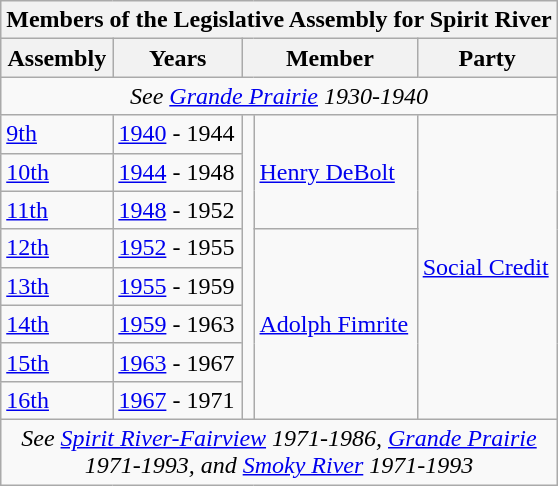<table class="wikitable collapsible" align=right>
<tr>
<th colspan=6>Members of the Legislative Assembly for Spirit River</th>
</tr>
<tr>
<th>Assembly</th>
<th>Years</th>
<th colspan="2">Member</th>
<th>Party</th>
</tr>
<tr>
<td colspan=5 align=center><em>See <a href='#'>Grande Prairie</a> 1930-1940</em></td>
</tr>
<tr>
<td><a href='#'>9th</a></td>
<td><a href='#'>1940</a> - 1944</td>
<td rowspan=8 ></td>
<td rowspan=3><a href='#'>Henry DeBolt</a></td>
<td rowspan=8><a href='#'>Social Credit</a></td>
</tr>
<tr>
<td><a href='#'>10th</a></td>
<td><a href='#'>1944</a> - 1948</td>
</tr>
<tr>
<td><a href='#'>11th</a></td>
<td><a href='#'>1948</a> - 1952</td>
</tr>
<tr>
<td><a href='#'>12th</a></td>
<td><a href='#'>1952</a> - 1955</td>
<td rowspan=5><a href='#'>Adolph Fimrite</a></td>
</tr>
<tr>
<td><a href='#'>13th</a></td>
<td><a href='#'>1955</a> - 1959</td>
</tr>
<tr>
<td><a href='#'>14th</a></td>
<td><a href='#'>1959</a> - 1963</td>
</tr>
<tr>
<td><a href='#'>15th</a></td>
<td><a href='#'>1963</a> - 1967</td>
</tr>
<tr>
<td><a href='#'>16th</a></td>
<td><a href='#'>1967</a> - 1971</td>
</tr>
<tr>
<td colspan=5 align=center><em>See <a href='#'>Spirit River-Fairview</a> 1971-1986, <a href='#'>Grande Prairie</a><br> 1971-1993, and <a href='#'>Smoky River</a> 1971-1993</em></td>
</tr>
</table>
